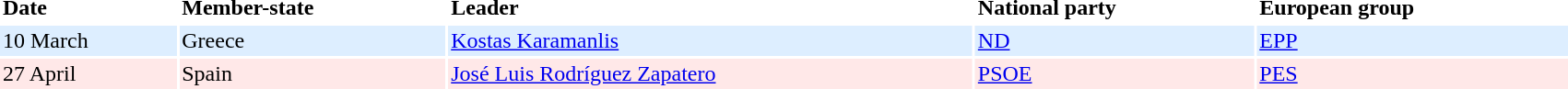<table border=0 cellpadding=2 cellspacing=2 width=90%>
<tr ----bgcolor=lightgrey>
<td><strong>Date</strong></td>
<td><strong>Member-state</strong></td>
<td><strong>Leader</strong></td>
<td><strong>National party</strong></td>
<td><strong>European group</strong></td>
</tr>
<tr ---- bgcolor=#DDEEFF>
<td>10 March</td>
<td>Greece</td>
<td><a href='#'>Kostas Karamanlis</a></td>
<td><a href='#'>ND</a></td>
<td><a href='#'>EPP</a></td>
</tr>
<tr ---- bgcolor=#FFE8E8>
<td>27 April</td>
<td>Spain</td>
<td><a href='#'>José Luis Rodríguez Zapatero</a></td>
<td><a href='#'>PSOE</a></td>
<td><a href='#'>PES</a></td>
</tr>
</table>
